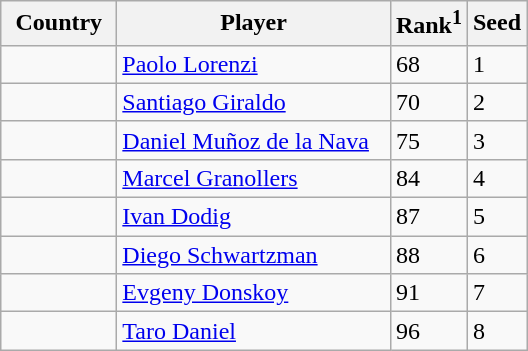<table class="sortable wikitable">
<tr>
<th width="70">Country</th>
<th width="175">Player</th>
<th>Rank<sup>1</sup></th>
<th>Seed</th>
</tr>
<tr>
<td></td>
<td><a href='#'>Paolo Lorenzi</a></td>
<td>68</td>
<td>1</td>
</tr>
<tr>
<td></td>
<td><a href='#'>Santiago Giraldo</a></td>
<td>70</td>
<td>2</td>
</tr>
<tr>
<td></td>
<td><a href='#'>Daniel Muñoz de la Nava</a></td>
<td>75</td>
<td>3</td>
</tr>
<tr>
<td></td>
<td><a href='#'>Marcel Granollers</a></td>
<td>84</td>
<td>4</td>
</tr>
<tr>
<td></td>
<td><a href='#'>Ivan Dodig</a></td>
<td>87</td>
<td>5</td>
</tr>
<tr>
<td></td>
<td><a href='#'>Diego Schwartzman</a></td>
<td>88</td>
<td>6</td>
</tr>
<tr>
<td></td>
<td><a href='#'>Evgeny Donskoy</a></td>
<td>91</td>
<td>7</td>
</tr>
<tr>
<td></td>
<td><a href='#'>Taro Daniel</a></td>
<td>96</td>
<td>8</td>
</tr>
</table>
